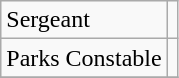<table class="wikitable">
<tr>
<td>Sergeant</td>
<td></td>
</tr>
<tr>
<td>Parks Constable</td>
<td></td>
</tr>
<tr>
</tr>
</table>
